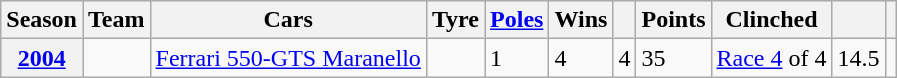<table class="wikitable sortable plainrowheaders" ; text-align:center;">
<tr>
<th scope="col">Season</th>
<th scope="col">Team</th>
<th scope="col">Cars</th>
<th scope="col">Tyre</th>
<th scope="col"><a href='#'>Poles</a></th>
<th scope="col">Wins</th>
<th scope="col"></th>
<th scope="col">Points</th>
<th scope="col">Clinched</th>
<th scope="col"></th>
<th scope="col" class="unsortable"></th>
</tr>
<tr>
<th scope="row" style="text-align: center;"><a href='#'>2004</a></th>
<td></td>
<td><a href='#'>Ferrari 550-GTS Maranello</a></td>
<td></td>
<td>1</td>
<td>4</td>
<td>4</td>
<td>35</td>
<td><a href='#'>Race 4</a> of 4</td>
<td>14.5</td>
<td style="text-align:center;"></td>
</tr>
</table>
